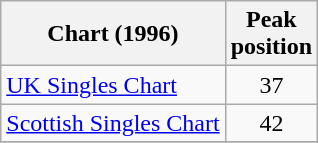<table class="wikitable sortable">
<tr>
<th>Chart (1996)</th>
<th>Peak<br>position</th>
</tr>
<tr>
<td align="left"><a href='#'>UK Singles Chart</a></td>
<td align="center">37</td>
</tr>
<tr>
<td align="left"><a href='#'>Scottish Singles Chart</a></td>
<td align="center">42</td>
</tr>
<tr>
</tr>
</table>
